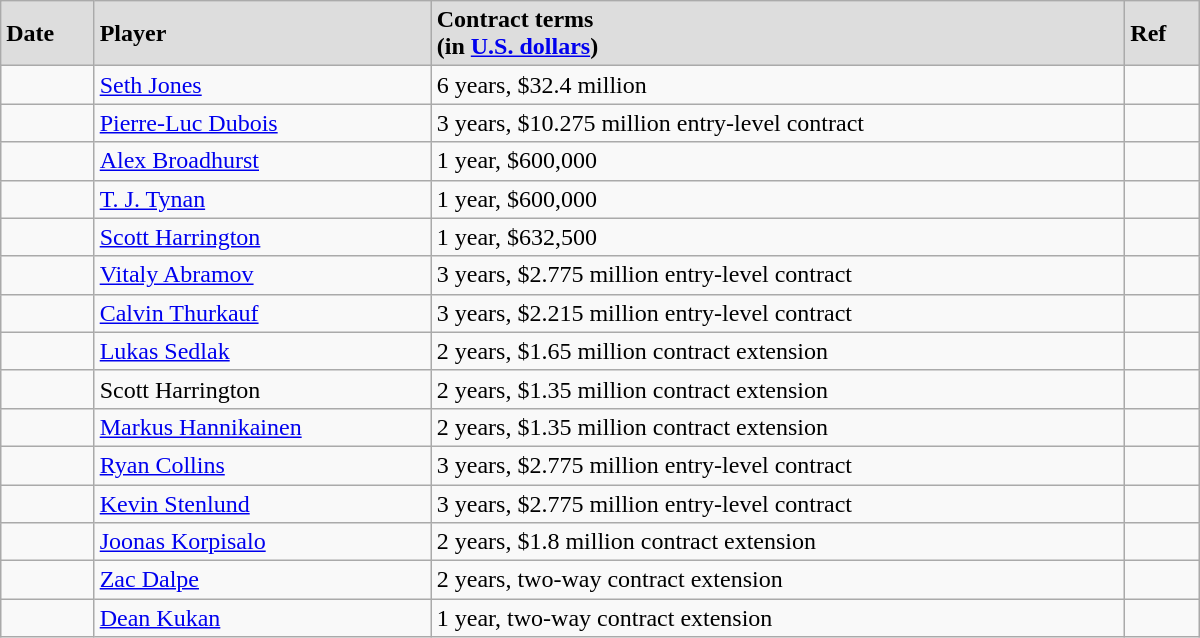<table class="wikitable" style="width:50em; padding:3px;;">
<tr style="background:#ddd;">
<td><strong>Date</strong></td>
<td><strong>Player</strong></td>
<td><strong>Contract terms</strong><br><strong>(in <a href='#'>U.S. dollars</a>)</strong></td>
<td><strong>Ref</strong></td>
</tr>
<tr>
<td></td>
<td><a href='#'>Seth Jones</a></td>
<td>6 years, $32.4 million</td>
<td></td>
</tr>
<tr>
<td></td>
<td><a href='#'>Pierre-Luc Dubois</a></td>
<td>3 years, $10.275 million entry-level contract</td>
<td></td>
</tr>
<tr>
<td></td>
<td><a href='#'>Alex Broadhurst</a></td>
<td>1 year, $600,000</td>
<td></td>
</tr>
<tr>
<td></td>
<td><a href='#'>T. J. Tynan</a></td>
<td>1 year, $600,000</td>
<td></td>
</tr>
<tr>
<td></td>
<td><a href='#'>Scott Harrington</a></td>
<td>1 year, $632,500</td>
<td></td>
</tr>
<tr>
<td></td>
<td><a href='#'>Vitaly Abramov</a></td>
<td>3 years, $2.775 million entry-level contract</td>
<td></td>
</tr>
<tr>
<td></td>
<td><a href='#'>Calvin Thurkauf</a></td>
<td>3 years, $2.215 million entry-level contract</td>
<td></td>
</tr>
<tr>
<td></td>
<td><a href='#'>Lukas Sedlak</a></td>
<td>2 years, $1.65 million contract extension</td>
<td></td>
</tr>
<tr>
<td></td>
<td>Scott Harrington</td>
<td>2 years, $1.35 million contract extension</td>
<td></td>
</tr>
<tr>
<td></td>
<td><a href='#'>Markus Hannikainen</a></td>
<td>2 years, $1.35 million contract extension</td>
<td></td>
</tr>
<tr>
<td></td>
<td><a href='#'>Ryan Collins</a></td>
<td>3 years, $2.775 million entry-level contract</td>
<td></td>
</tr>
<tr>
<td></td>
<td><a href='#'>Kevin Stenlund</a></td>
<td>3 years, $2.775 million entry-level contract</td>
<td></td>
</tr>
<tr>
<td></td>
<td><a href='#'>Joonas Korpisalo</a></td>
<td>2 years, $1.8 million contract extension</td>
<td></td>
</tr>
<tr>
<td></td>
<td><a href='#'>Zac Dalpe</a></td>
<td>2 years, two-way contract extension</td>
<td></td>
</tr>
<tr>
<td></td>
<td><a href='#'>Dean Kukan</a></td>
<td>1 year, two-way contract extension</td>
<td></td>
</tr>
</table>
